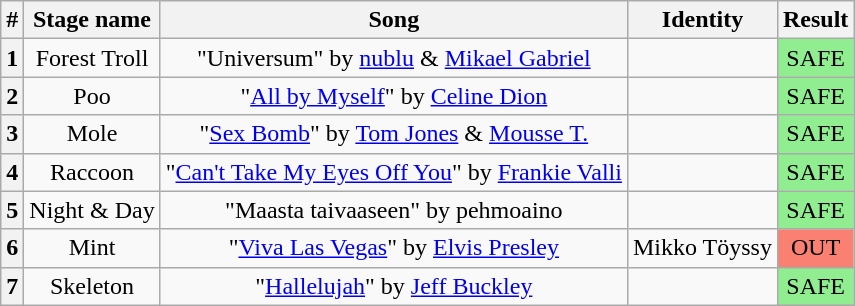<table class="wikitable plainrowheaders" style="text-align: center;">
<tr>
<th>#</th>
<th>Stage name</th>
<th>Song</th>
<th>Identity</th>
<th>Result</th>
</tr>
<tr>
<th>1</th>
<td>Forest Troll</td>
<td>"Universum" by <a href='#'>nublu</a> & <a href='#'>Mikael Gabriel</a></td>
<td></td>
<td bgcolor="lightgreen">SAFE</td>
</tr>
<tr>
<th>2</th>
<td>Poo</td>
<td>"<a href='#'>All by Myself</a>" by <a href='#'>Celine Dion</a></td>
<td></td>
<td bgcolor="lightgreen">SAFE</td>
</tr>
<tr>
<th>3</th>
<td>Mole</td>
<td>"<a href='#'>Sex Bomb</a>" by <a href='#'>Tom Jones</a> & <a href='#'>Mousse T.</a></td>
<td></td>
<td bgcolor="lightgreen">SAFE</td>
</tr>
<tr>
<th>4</th>
<td>Raccoon</td>
<td>"<a href='#'>Can't Take My Eyes Off You</a>" by <a href='#'>Frankie Valli</a></td>
<td></td>
<td bgcolor="lightgreen">SAFE</td>
</tr>
<tr>
<th>5</th>
<td>Night & Day</td>
<td>"Maasta taivaaseen" by pehmoaino</td>
<td></td>
<td bgcolor="lightgreen">SAFE</td>
</tr>
<tr>
<th>6</th>
<td>Mint</td>
<td>"<a href='#'>Viva Las Vegas</a>" by <a href='#'>Elvis Presley</a></td>
<td>Mikko Töyssy</td>
<td bgcolor="salmon">OUT</td>
</tr>
<tr>
<th>7</th>
<td>Skeleton</td>
<td>"<a href='#'>Hallelujah</a>" by <a href='#'>Jeff Buckley</a></td>
<td></td>
<td bgcolor="lightgreen">SAFE</td>
</tr>
</table>
